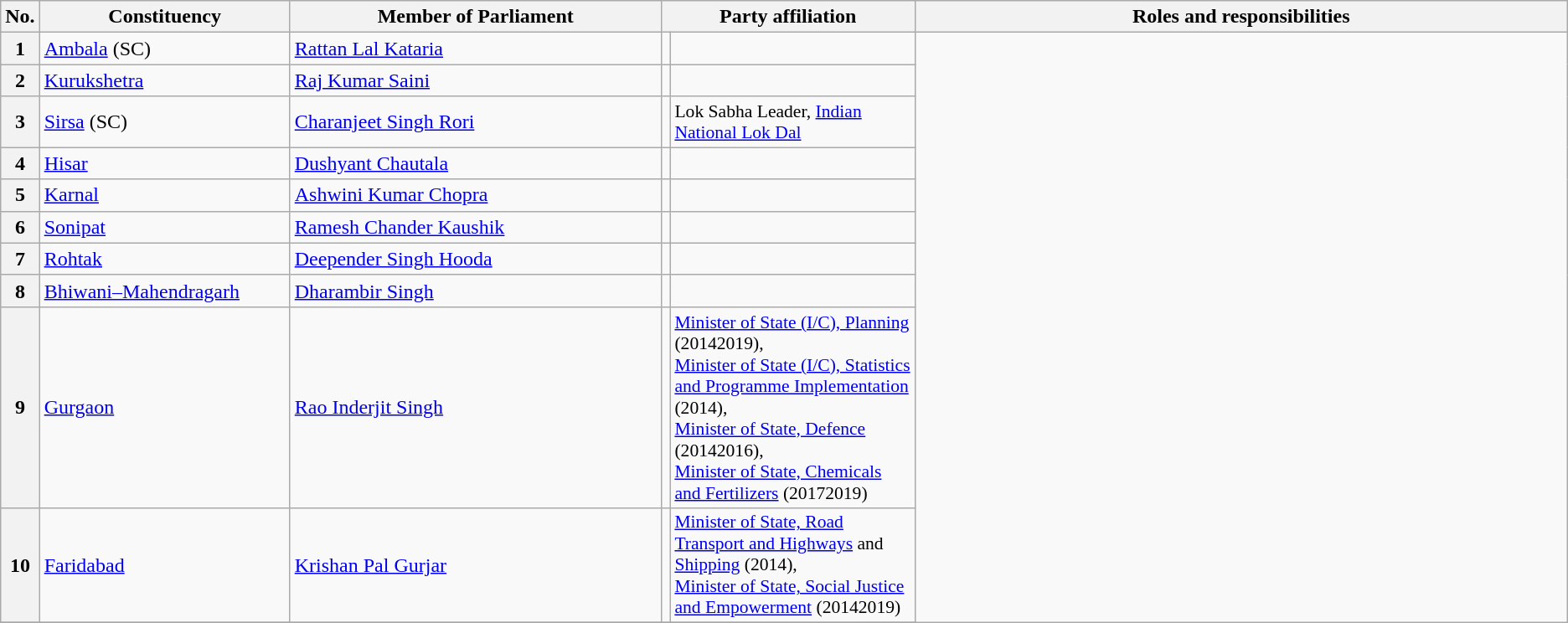<table class="wikitable">
<tr style="text-align:center;">
<th>No.</th>
<th style="width:12em">Constituency</th>
<th style="width:18em">Member of Parliament</th>
<th colspan="2" style="width:18em">Party affiliation</th>
<th style="width:32em">Roles and responsibilities</th>
</tr>
<tr>
<th>1</th>
<td><a href='#'>Ambala</a> (SC)</td>
<td><a href='#'>Rattan Lal Kataria</a></td>
<td></td>
<td></td>
</tr>
<tr>
<th>2</th>
<td><a href='#'>Kurukshetra</a></td>
<td><a href='#'>Raj Kumar Saini</a></td>
<td></td>
<td></td>
</tr>
<tr>
<th>3</th>
<td><a href='#'>Sirsa</a> (SC)</td>
<td><a href='#'>Charanjeet Singh Rori</a></td>
<td></td>
<td style="font-size:90%">Lok Sabha Leader, <a href='#'>Indian National Lok Dal</a></td>
</tr>
<tr>
<th>4</th>
<td><a href='#'>Hisar</a></td>
<td><a href='#'>Dushyant Chautala</a></td>
<td></td>
<td></td>
</tr>
<tr>
<th>5</th>
<td><a href='#'>Karnal</a></td>
<td><a href='#'>Ashwini Kumar Chopra</a></td>
<td></td>
<td></td>
</tr>
<tr>
<th>6</th>
<td><a href='#'>Sonipat</a></td>
<td><a href='#'>Ramesh Chander Kaushik</a></td>
<td></td>
<td></td>
</tr>
<tr>
<th>7</th>
<td><a href='#'>Rohtak</a></td>
<td><a href='#'>Deepender Singh Hooda</a></td>
<td></td>
<td></td>
</tr>
<tr>
<th>8</th>
<td><a href='#'>Bhiwani–Mahendragarh</a></td>
<td><a href='#'>Dharambir Singh</a></td>
<td></td>
<td></td>
</tr>
<tr>
<th>9</th>
<td><a href='#'>Gurgaon</a></td>
<td><a href='#'>Rao Inderjit Singh</a></td>
<td></td>
<td style="font-size:90%"><a href='#'>Minister of State (I/C), Planning</a> (20142019),<br><a href='#'>Minister of State (I/C), Statistics and Programme Implementation</a> (2014),<br><a href='#'>Minister of State, Defence</a> (20142016),<br><a href='#'>Minister of State, Chemicals and Fertilizers</a> (20172019)</td>
</tr>
<tr>
<th>10</th>
<td><a href='#'>Faridabad</a></td>
<td><a href='#'>Krishan Pal Gurjar</a></td>
<td></td>
<td style="font-size:90%"><a href='#'>Minister of State, Road Transport and Highways</a> and <a href='#'>Shipping</a> (2014),<br><a href='#'>Minister of State, Social Justice and Empowerment</a> (20142019)</td>
</tr>
<tr>
</tr>
</table>
